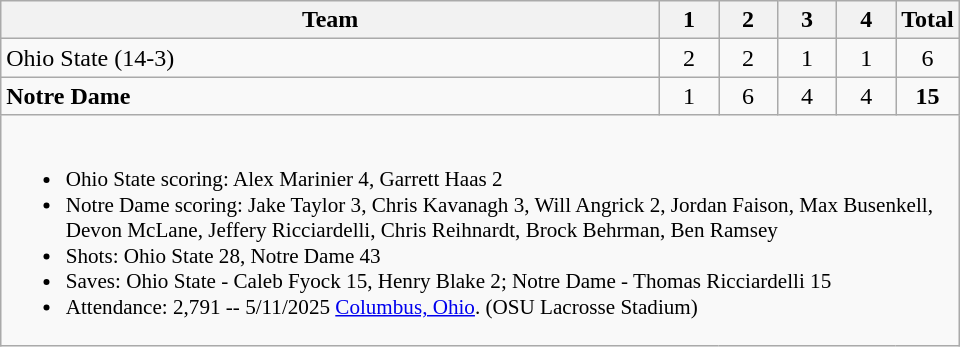<table class="wikitable" style="text-align:center; max-width:40em">
<tr>
<th>Team</th>
<th style="width:2em">1</th>
<th style="width:2em">2</th>
<th style="width:2em">3</th>
<th style="width:2em">4</th>
<th style="width:2em">Total</th>
</tr>
<tr>
<td style="text-align:left">Ohio State (14-3)</td>
<td>2</td>
<td>2</td>
<td>1</td>
<td>1</td>
<td>6</td>
</tr>
<tr>
<td style="text-align:left"><strong>Notre Dame</strong></td>
<td>1</td>
<td>6</td>
<td>4</td>
<td>4</td>
<td><strong>15</strong></td>
</tr>
<tr>
<td colspan=6 style="text-align:left; font-size:88%;"><br><ul><li>Ohio State scoring: Alex Marinier 4, Garrett Haas 2</li><li>Notre Dame scoring: Jake Taylor 3, Chris Kavanagh 3, Will Angrick 2, Jordan Faison, Max Busenkell, Devon McLane, Jeffery Ricciardelli, Chris Reihnardt, Brock Behrman, Ben Ramsey</li><li>Shots: Ohio State 28, Notre Dame 43</li><li>Saves: Ohio State - Caleb Fyock 15, Henry Blake 2; Notre Dame - Thomas Ricciardelli 15</li><li>Attendance: 2,791 -- 5/11/2025 <a href='#'>Columbus, Ohio</a>. (OSU Lacrosse Stadium)</li></ul></td>
</tr>
</table>
